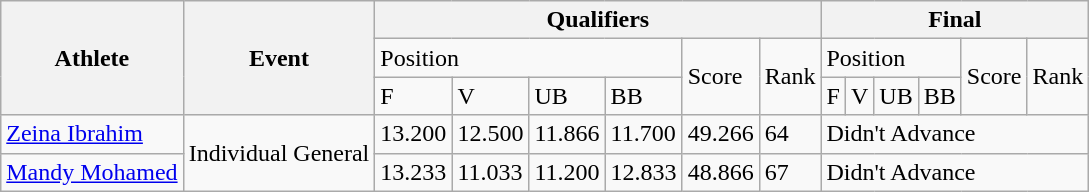<table class="wikitable">
<tr>
<th rowspan="3">Athlete</th>
<th rowspan="3">Event</th>
<th colspan="6">Qualifiers</th>
<th colspan="6">Final</th>
</tr>
<tr>
<td colspan="4">Position</td>
<td rowspan="2">Score</td>
<td rowspan="2">Rank</td>
<td colspan="4">Position</td>
<td rowspan="2">Score</td>
<td rowspan="2">Rank</td>
</tr>
<tr>
<td>F</td>
<td>V</td>
<td>UB</td>
<td>BB</td>
<td>F</td>
<td>V</td>
<td>UB</td>
<td>BB</td>
</tr>
<tr>
<td><a href='#'>Zeina Ibrahim</a></td>
<td rowspan="2">Individual General</td>
<td>13.200</td>
<td>12.500</td>
<td>11.866</td>
<td>11.700</td>
<td>49.266</td>
<td>64</td>
<td colspan="6">Didn't Advance</td>
</tr>
<tr>
<td><a href='#'>Mandy Mohamed</a></td>
<td>13.233</td>
<td>11.033</td>
<td>11.200</td>
<td>12.833</td>
<td>48.866</td>
<td>67</td>
<td colspan="6">Didn't Advance</td>
</tr>
</table>
